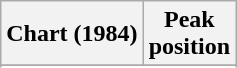<table class="wikitable sortable">
<tr>
<th>Chart (1984)</th>
<th>Peak<br>position</th>
</tr>
<tr>
</tr>
<tr>
</tr>
</table>
